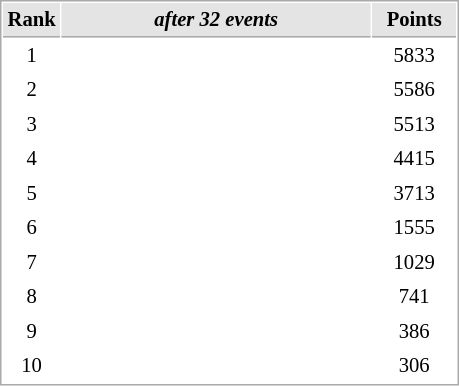<table cellspacing="1" cellpadding="3" style="border:1px solid #AAAAAA;font-size:86%">
<tr style="background-color: #E4E4E4;">
<th style="border-bottom:1px solid #AAAAAA; width: 10px;">Rank</th>
<th style="border-bottom:1px solid #AAAAAA; width: 200px;"><em>after 32 events</em></th>
<th style="border-bottom:1px solid #AAAAAA; width: 50px;">Points</th>
</tr>
<tr>
<td align=center>1</td>
<td></td>
<td align=center>5833</td>
</tr>
<tr>
<td align=center>2</td>
<td></td>
<td align=center>5586</td>
</tr>
<tr>
<td align=center>3</td>
<td></td>
<td align=center>5513</td>
</tr>
<tr>
<td align=center>4</td>
<td></td>
<td align=center>4415</td>
</tr>
<tr>
<td align=center>5</td>
<td></td>
<td align=center>3713</td>
</tr>
<tr>
<td align=center>6</td>
<td></td>
<td align=center>1555</td>
</tr>
<tr>
<td align=center>7</td>
<td></td>
<td align=center>1029</td>
</tr>
<tr>
<td align=center>8</td>
<td></td>
<td align=center>741</td>
</tr>
<tr>
<td align=center>9</td>
<td></td>
<td align=center>386</td>
</tr>
<tr>
<td align=center>10</td>
<td></td>
<td align=center>306</td>
</tr>
</table>
